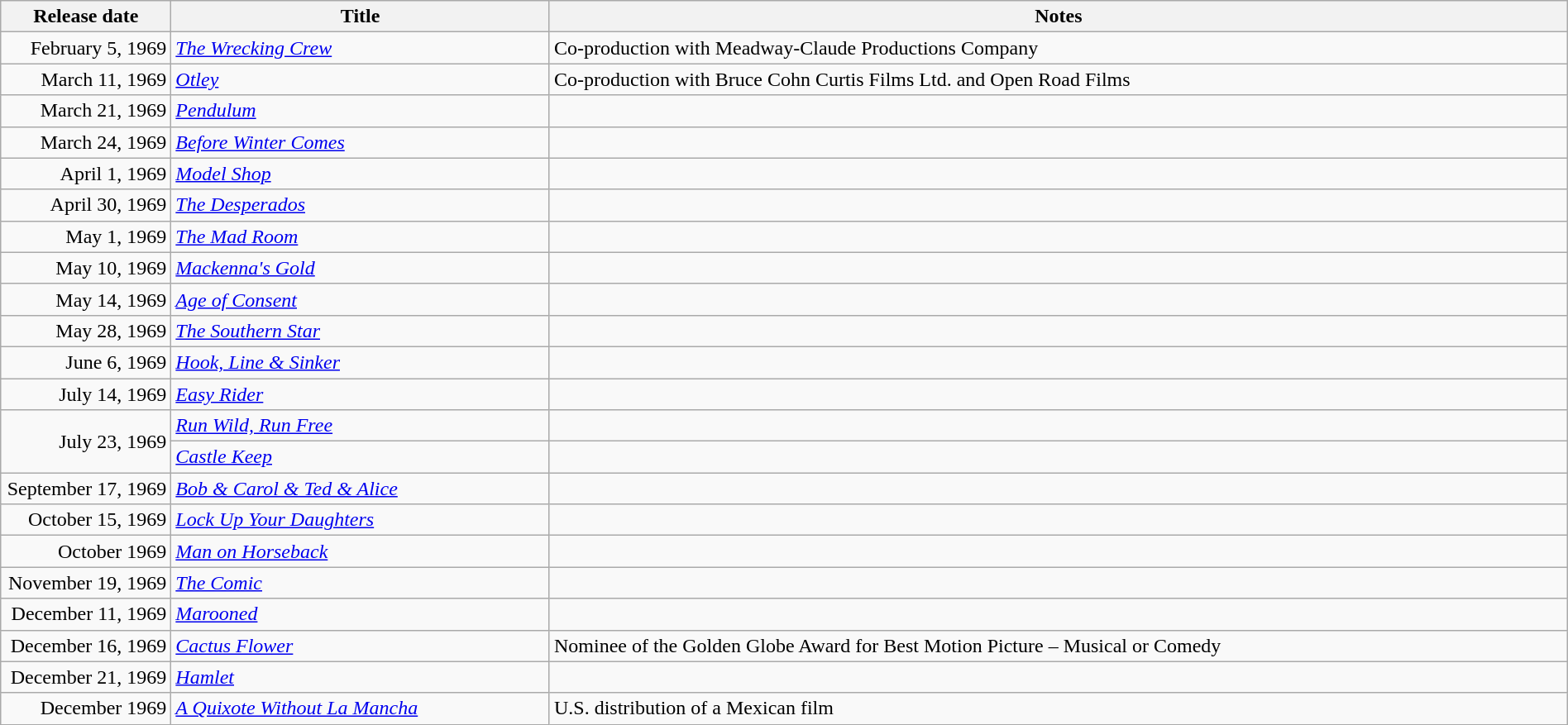<table class="wikitable sortable" style="width:100%;">
<tr>
<th scope="col" style="width:130px;">Release date</th>
<th>Title</th>
<th>Notes</th>
</tr>
<tr>
<td style="text-align:right;">February 5, 1969</td>
<td><em><a href='#'>The Wrecking Crew</a></em></td>
<td>Co-production with Meadway-Claude Productions Company</td>
</tr>
<tr>
<td style="text-align:right;">March 11, 1969</td>
<td><em><a href='#'>Otley</a></em></td>
<td>Co-production with Bruce Cohn Curtis Films Ltd. and Open Road Films</td>
</tr>
<tr>
<td style="text-align:right;">March 21, 1969</td>
<td><em><a href='#'>Pendulum</a></em></td>
<td></td>
</tr>
<tr>
<td style="text-align:right;">March 24, 1969</td>
<td><em><a href='#'>Before Winter Comes</a></em></td>
<td></td>
</tr>
<tr>
<td style="text-align:right;">April 1, 1969</td>
<td><em><a href='#'>Model Shop</a></em></td>
<td></td>
</tr>
<tr>
<td style="text-align:right;">April 30, 1969</td>
<td><em><a href='#'>The Desperados</a></em></td>
<td></td>
</tr>
<tr>
<td style="text-align:right;">May 1, 1969</td>
<td><em><a href='#'>The Mad Room</a></em></td>
<td></td>
</tr>
<tr>
<td style="text-align:right;">May 10, 1969</td>
<td><em><a href='#'>Mackenna's Gold</a></em></td>
<td></td>
</tr>
<tr>
<td style="text-align:right;">May 14, 1969</td>
<td><em><a href='#'>Age of Consent</a></em></td>
<td></td>
</tr>
<tr>
<td style="text-align:right;">May 28, 1969</td>
<td><em><a href='#'>The Southern Star</a></em></td>
<td></td>
</tr>
<tr>
<td style="text-align:right;">June 6, 1969</td>
<td><em><a href='#'>Hook, Line & Sinker</a></em></td>
<td></td>
</tr>
<tr>
<td style="text-align:right;">July 14, 1969</td>
<td><em><a href='#'>Easy Rider</a></em></td>
<td></td>
</tr>
<tr>
<td style="text-align:right;" rowspan="2">July 23, 1969</td>
<td><em><a href='#'>Run Wild, Run Free</a></em></td>
<td></td>
</tr>
<tr>
<td><em><a href='#'>Castle Keep</a></em></td>
<td></td>
</tr>
<tr>
<td style="text-align:right;">September 17, 1969</td>
<td><em><a href='#'>Bob & Carol & Ted & Alice</a></em></td>
<td></td>
</tr>
<tr>
<td style="text-align:right;">October 15, 1969</td>
<td><em><a href='#'>Lock Up Your Daughters</a></em></td>
<td></td>
</tr>
<tr>
<td style="text-align:right;">October 1969</td>
<td><em><a href='#'>Man on Horseback</a></em></td>
<td></td>
</tr>
<tr>
<td style="text-align:right;">November 19, 1969</td>
<td><em><a href='#'>The Comic</a></em></td>
<td></td>
</tr>
<tr>
<td style="text-align:right;">December 11, 1969</td>
<td><em><a href='#'>Marooned</a></em></td>
<td></td>
</tr>
<tr>
<td style="text-align:right;">December 16, 1969</td>
<td><em><a href='#'>Cactus Flower</a></em></td>
<td>Nominee of the Golden Globe Award for Best Motion Picture – Musical or Comedy</td>
</tr>
<tr>
<td style="text-align:right;">December 21, 1969</td>
<td><em><a href='#'>Hamlet</a></em></td>
<td></td>
</tr>
<tr>
<td style="text-align:right;">December 1969</td>
<td><em><a href='#'>A Quixote Without La Mancha</a></em></td>
<td>U.S. distribution of a Mexican film</td>
</tr>
</table>
